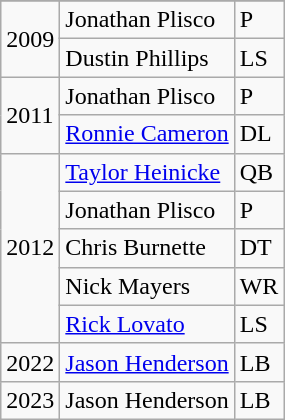<table class="wikitable">
<tr>
</tr>
<tr>
<td rowspan=2>2009</td>
<td>Jonathan Plisco</td>
<td>P</td>
</tr>
<tr>
<td>Dustin Phillips</td>
<td>LS</td>
</tr>
<tr>
<td rowspan=2>2011</td>
<td>Jonathan Plisco</td>
<td>P</td>
</tr>
<tr>
<td><a href='#'>Ronnie Cameron</a></td>
<td>DL</td>
</tr>
<tr>
<td rowspan=5>2012</td>
<td><a href='#'>Taylor Heinicke</a></td>
<td>QB</td>
</tr>
<tr>
<td>Jonathan Plisco</td>
<td>P</td>
</tr>
<tr>
<td>Chris Burnette</td>
<td>DT</td>
</tr>
<tr>
<td>Nick Mayers</td>
<td>WR</td>
</tr>
<tr>
<td><a href='#'>Rick Lovato</a></td>
<td>LS</td>
</tr>
<tr>
<td>2022</td>
<td><a href='#'>Jason Henderson</a></td>
<td>LB</td>
</tr>
<tr>
<td>2023</td>
<td>Jason Henderson</td>
<td>LB</td>
</tr>
</table>
